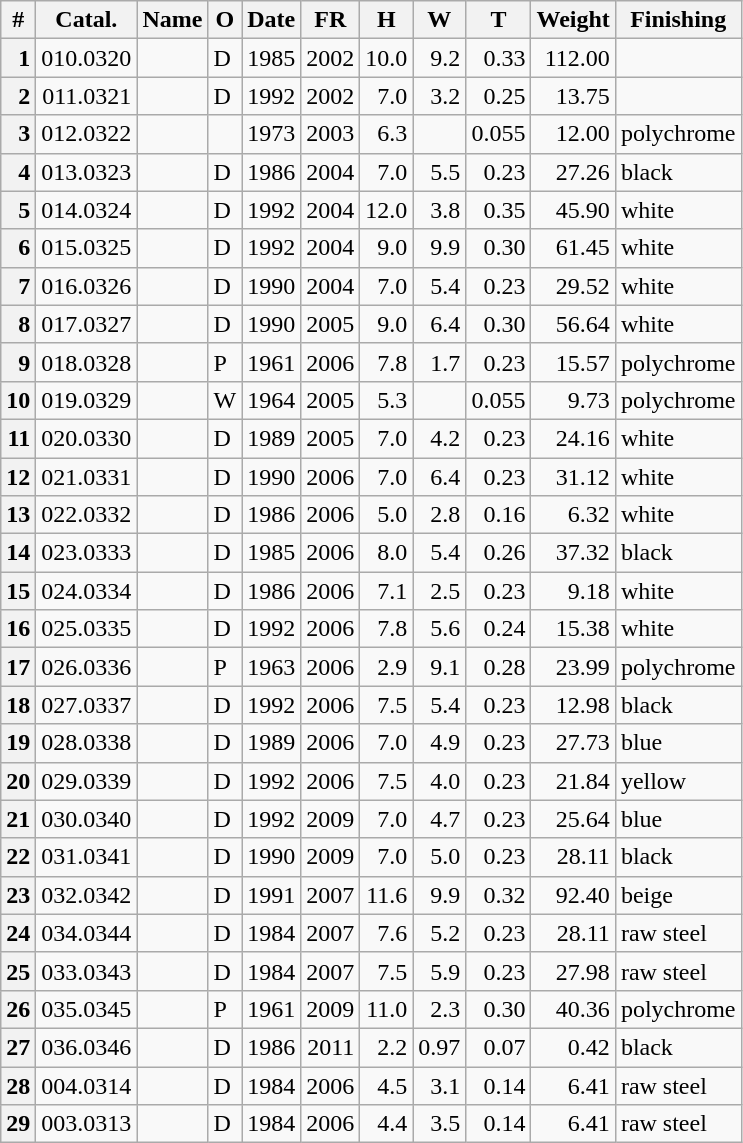<table class="wikitable sortable">
<tr>
<th>#</th>
<th>Catal.</th>
<th>Name</th>
<th>O</th>
<th>Date</th>
<th>FR</th>
<th>H</th>
<th>W</th>
<th>T</th>
<th>Weight</th>
<th>Finishing</th>
</tr>
<tr style="vertical-align: top;">
<th scope="row"; style="text-align:right">1</th>
<td>010.0320</td>
<td style="text-align:left;"></td>
<td style="text-align:left;">D</td>
<td style="text-align:right">1985</td>
<td style="text-align:right">2002</td>
<td style="text-align:right">10.0</td>
<td style="text-align:right">9.2</td>
<td style="text-align:right">0.33</td>
<td style="text-align:right">112.00</td>
<td style="text-align:left;"></td>
</tr>
<tr style="vertical-align: top;">
<th scope="row"; style="text-align:right">2</th>
<td style="text-align:right">011.0321</td>
<td></td>
<td>D</td>
<td style="text-align:right">1992</td>
<td style="text-align:right">2002</td>
<td style="text-align:right">7.0</td>
<td style="text-align:right">3.2</td>
<td style="text-align:right">0.25</td>
<td style="text-align:right">13.75</td>
<td></td>
</tr>
<tr style="vertical-align: top;">
<th scope="row"; style="text-align:right">3</th>
<td style="text-align:right">012.0322</td>
<td></td>
<td></td>
<td style="text-align:right">1973</td>
<td style="text-align:right">2003</td>
<td style="text-align:right">6.3</td>
<td style="text-align:right"></td>
<td style="text-align:right">0.055</td>
<td style="text-align:right">12.00</td>
<td>polychrome</td>
</tr>
<tr style="vertical-align: top;">
<th scope="row"; style="text-align:right">4</th>
<td style="text-align:right">013.0323</td>
<td></td>
<td>D</td>
<td style="text-align:right">1986</td>
<td style="text-align:right">2004</td>
<td style="text-align:right">7.0</td>
<td style="text-align:right">5.5</td>
<td style="text-align:right">0.23</td>
<td style="text-align:right">27.26</td>
<td>black</td>
</tr>
<tr style="vertical-align: top;">
<th scope="row"; style="text-align:right">5</th>
<td style="text-align:right">014.0324</td>
<td></td>
<td>D</td>
<td style="text-align:right">1992</td>
<td style="text-align:right">2004</td>
<td style="text-align:right">12.0</td>
<td style="text-align:right">3.8</td>
<td style="text-align:right">0.35</td>
<td style="text-align:right">45.90</td>
<td>white</td>
</tr>
<tr style="vertical-align: top;">
<th scope="row"; style="text-align:right">6</th>
<td style="text-align:right">015.0325</td>
<td></td>
<td>D</td>
<td style="text-align:right">1992</td>
<td style="text-align:right">2004</td>
<td style="text-align:right">9.0</td>
<td style="text-align:right">9.9</td>
<td style="text-align:right">0.30</td>
<td style="text-align:right">61.45</td>
<td>white</td>
</tr>
<tr style="vertical-align: top;">
<th scope="row"; style="text-align:right">7</th>
<td style="text-align:right">016.0326</td>
<td></td>
<td>D</td>
<td style="text-align:right">1990</td>
<td style="text-align:right">2004</td>
<td style="text-align:right">7.0</td>
<td style="text-align:right">5.4</td>
<td style="text-align:right">0.23</td>
<td style="text-align:right">29.52</td>
<td>white</td>
</tr>
<tr style="vertical-align: top;">
<th scope="row"; style="text-align:right">8</th>
<td style="text-align:right">017.0327</td>
<td></td>
<td>D</td>
<td style="text-align:right">1990</td>
<td style="text-align:right">2005</td>
<td style="text-align:right">9.0</td>
<td style="text-align:right">6.4</td>
<td style="text-align:right">0.30</td>
<td style="text-align:right">56.64</td>
<td>white</td>
</tr>
<tr style="vertical-align: top;">
<th scope="row"; style="text-align:right">9</th>
<td style="text-align:right">018.0328</td>
<td></td>
<td>P</td>
<td style="text-align:right">1961</td>
<td style="text-align:right">2006</td>
<td style="text-align:right">7.8</td>
<td style="text-align:right">1.7</td>
<td style="text-align:right">0.23</td>
<td style="text-align:right">15.57</td>
<td>polychrome</td>
</tr>
<tr style="vertical-align: top;">
<th scope="row"; style="text-align:right">10</th>
<td style="text-align:right">019.0329</td>
<td></td>
<td>W</td>
<td style="text-align:right">1964</td>
<td style="text-align:right">2005</td>
<td style="text-align:right">5.3</td>
<td style="text-align:right"></td>
<td style="text-align:right">0.055</td>
<td style="text-align:right">9.73</td>
<td>polychrome</td>
</tr>
<tr style="vertical-align: top;">
<th scope="row"; style="text-align:right">11</th>
<td style="text-align:right">020.0330</td>
<td></td>
<td>D</td>
<td style="text-align:right">1989</td>
<td style="text-align:right">2005</td>
<td style="text-align:right">7.0</td>
<td style="text-align:right">4.2</td>
<td style="text-align:right">0.23</td>
<td style="text-align:right">24.16</td>
<td>white</td>
</tr>
<tr style="vertical-align: top;">
<th scope="row"; style="text-align:right">12</th>
<td style="text-align:right">021.0331</td>
<td></td>
<td>D</td>
<td style="text-align:right">1990</td>
<td style="text-align:right">2006</td>
<td style="text-align:right">7.0</td>
<td style="text-align:right">6.4</td>
<td style="text-align:right">0.23</td>
<td style="text-align:right">31.12</td>
<td>white</td>
</tr>
<tr style="vertical-align: top;">
<th scope="row"; style="text-align:right">13</th>
<td style="text-align:right">022.0332</td>
<td></td>
<td>D</td>
<td style="text-align:right">1986</td>
<td style="text-align:right">2006</td>
<td style="text-align:right">5.0</td>
<td style="text-align:right">2.8</td>
<td style="text-align:right">0.16</td>
<td style="text-align:right">6.32</td>
<td>white</td>
</tr>
<tr style="vertical-align: top;">
<th scope="row"; style="text-align:right">14</th>
<td style="text-align:right">023.0333</td>
<td></td>
<td>D</td>
<td style="text-align:right">1985</td>
<td style="text-align:right">2006</td>
<td style="text-align:right">8.0</td>
<td style="text-align:right">5.4</td>
<td style="text-align:right">0.26</td>
<td style="text-align:right">37.32</td>
<td>black</td>
</tr>
<tr style="vertical-align: top;">
<th scope="row"; style="text-align:right">15</th>
<td style="text-align:right">024.0334</td>
<td></td>
<td>D</td>
<td style="text-align:right">1986</td>
<td style="text-align:right">2006</td>
<td style="text-align:right">7.1</td>
<td style="text-align:right">2.5</td>
<td style="text-align:right">0.23</td>
<td style="text-align:right">9.18</td>
<td>white</td>
</tr>
<tr style="vertical-align: top;">
<th scope="row"; style="text-align:right">16</th>
<td style="text-align:right">025.0335</td>
<td></td>
<td>D</td>
<td style="text-align:right">1992</td>
<td style="text-align:right">2006</td>
<td style="text-align:right">7.8</td>
<td style="text-align:right">5.6</td>
<td style="text-align:right">0.24</td>
<td style="text-align:right">15.38</td>
<td>white</td>
</tr>
<tr style="vertical-align: top;">
<th scope="row"; style="text-align:right">17</th>
<td style="text-align:right">026.0336</td>
<td></td>
<td>P</td>
<td style="text-align:right">1963</td>
<td style="text-align:right">2006</td>
<td style="text-align:right">2.9</td>
<td style="text-align:right">9.1</td>
<td style="text-align:right">0.28</td>
<td style="text-align:right">23.99</td>
<td>polychrome</td>
</tr>
<tr style="vertical-align: top;">
<th scope="row"; style="text-align:right">18</th>
<td style="text-align:right">027.0337</td>
<td></td>
<td>D</td>
<td style="text-align:right">1992</td>
<td style="text-align:right">2006</td>
<td style="text-align:right">7.5</td>
<td style="text-align:right">5.4</td>
<td style="text-align:right">0.23</td>
<td style="text-align:right">12.98</td>
<td>black</td>
</tr>
<tr style="vertical-align: top;">
<th scope="row"; style="text-align:right">19</th>
<td style="text-align:right">028.0338</td>
<td></td>
<td>D</td>
<td style="text-align:right">1989</td>
<td style="text-align:right">2006</td>
<td style="text-align:right">7.0</td>
<td style="text-align:right">4.9</td>
<td style="text-align:right">0.23</td>
<td style="text-align:right">27.73</td>
<td>blue</td>
</tr>
<tr style="vertical-align: top;">
<th scope="row"; style="text-align:right">20</th>
<td style="text-align:right">029.0339</td>
<td></td>
<td>D</td>
<td style="text-align:right">1992</td>
<td style="text-align:right">2006</td>
<td style="text-align:right">7.5</td>
<td style="text-align:right">4.0</td>
<td style="text-align:right">0.23</td>
<td style="text-align:right">21.84</td>
<td>yellow</td>
</tr>
<tr style="vertical-align: top;">
<th scope="row"; style="text-align:right">21</th>
<td style="text-align:right">030.0340</td>
<td></td>
<td>D</td>
<td style="text-align:right">1992</td>
<td style="text-align:right">2009</td>
<td style="text-align:right">7.0</td>
<td style="text-align:right">4.7</td>
<td style="text-align:right">0.23</td>
<td style="text-align:right">25.64</td>
<td>blue</td>
</tr>
<tr style="vertical-align: top;">
<th scope="row"; style="text-align:right">22</th>
<td style="text-align:right">031.0341</td>
<td></td>
<td>D</td>
<td style="text-align:right">1990</td>
<td style="text-align:right">2009</td>
<td style="text-align:right">7.0</td>
<td style="text-align:right">5.0</td>
<td style="text-align:right">0.23</td>
<td style="text-align:right">28.11</td>
<td>black</td>
</tr>
<tr style="vertical-align: top;">
<th scope="row"; style="text-align:right">23</th>
<td style="text-align:right">032.0342</td>
<td></td>
<td>D</td>
<td style="text-align:right">1991</td>
<td style="text-align:right">2007</td>
<td style="text-align:right">11.6</td>
<td style="text-align:right">9.9</td>
<td style="text-align:right">0.32</td>
<td style="text-align:right">92.40</td>
<td>beige</td>
</tr>
<tr style="vertical-align: top;">
<th scope="row"; style="text-align:right">24</th>
<td style="text-align:right">034.0344</td>
<td></td>
<td>D</td>
<td style="text-align:right">1984</td>
<td style="text-align:right">2007</td>
<td style="text-align:right">7.6</td>
<td style="text-align:right">5.2</td>
<td style="text-align:right">0.23</td>
<td style="text-align:right">28.11</td>
<td>raw steel</td>
</tr>
<tr style="vertical-align: top;">
<th scope="row"; style="text-align:right">25</th>
<td style="text-align:right">033.0343</td>
<td></td>
<td>D</td>
<td style="text-align:right">1984</td>
<td style="text-align:right">2007</td>
<td style="text-align:right">7.5</td>
<td style="text-align:right">5.9</td>
<td style="text-align:right">0.23</td>
<td style="text-align:right">27.98</td>
<td>raw steel</td>
</tr>
<tr style="vertical-align: top;">
<th scope="row"; style="text-align:right">26</th>
<td style="text-align:right">035.0345</td>
<td></td>
<td>P</td>
<td style="text-align:right">1961</td>
<td style="text-align:right">2009</td>
<td style="text-align:right">11.0</td>
<td style="text-align:right">2.3</td>
<td style="text-align:right">0.30</td>
<td style="text-align:right">40.36</td>
<td>polychrome</td>
</tr>
<tr style="vertical-align: top;">
<th scope="row"; style="text-align:right">27</th>
<td style="text-align:right">036.0346</td>
<td></td>
<td>D</td>
<td style="text-align:right">1986</td>
<td style="text-align:right">2011</td>
<td style="text-align:right">2.2</td>
<td style="text-align:right">0.97</td>
<td style="text-align:right">0.07</td>
<td style="text-align:right">0.42</td>
<td>black</td>
</tr>
<tr style="vertical-align: top;">
<th scope="row"; style="text-align:right">28</th>
<td style="text-align:right">004.0314</td>
<td></td>
<td>D</td>
<td style="text-align:right">1984</td>
<td style="text-align:right">2006</td>
<td style="text-align:right">4.5</td>
<td style="text-align:right">3.1</td>
<td style="text-align:right">0.14</td>
<td style="text-align:right">6.41</td>
<td>raw steel</td>
</tr>
<tr style="vertical-align: top;">
<th scope="row"; style="text-align:right">29</th>
<td style="text-align:right">003.0313</td>
<td></td>
<td>D</td>
<td style="text-align:right">1984</td>
<td style="text-align:right">2006</td>
<td style="text-align:right">4.4</td>
<td style="text-align:right">3.5</td>
<td style="text-align:right">0.14</td>
<td style="text-align:right">6.41</td>
<td>raw steel</td>
</tr>
</table>
